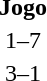<table>
<tr>
<th width=125></th>
<th width=auto>Jogo</th>
<th width=125></th>
</tr>
<tr>
<td align=right></td>
<td align=center>1–7</td>
<td align=left><strong></strong></td>
</tr>
<tr>
<td align=right><strong></strong></td>
<td align=center>3–1</td>
<td align=left></td>
</tr>
</table>
